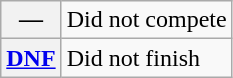<table class="wikitable">
<tr>
<th scope="row">—</th>
<td>Did not compete</td>
</tr>
<tr>
<th scope="row"><a href='#'>DNF</a></th>
<td>Did not finish</td>
</tr>
</table>
